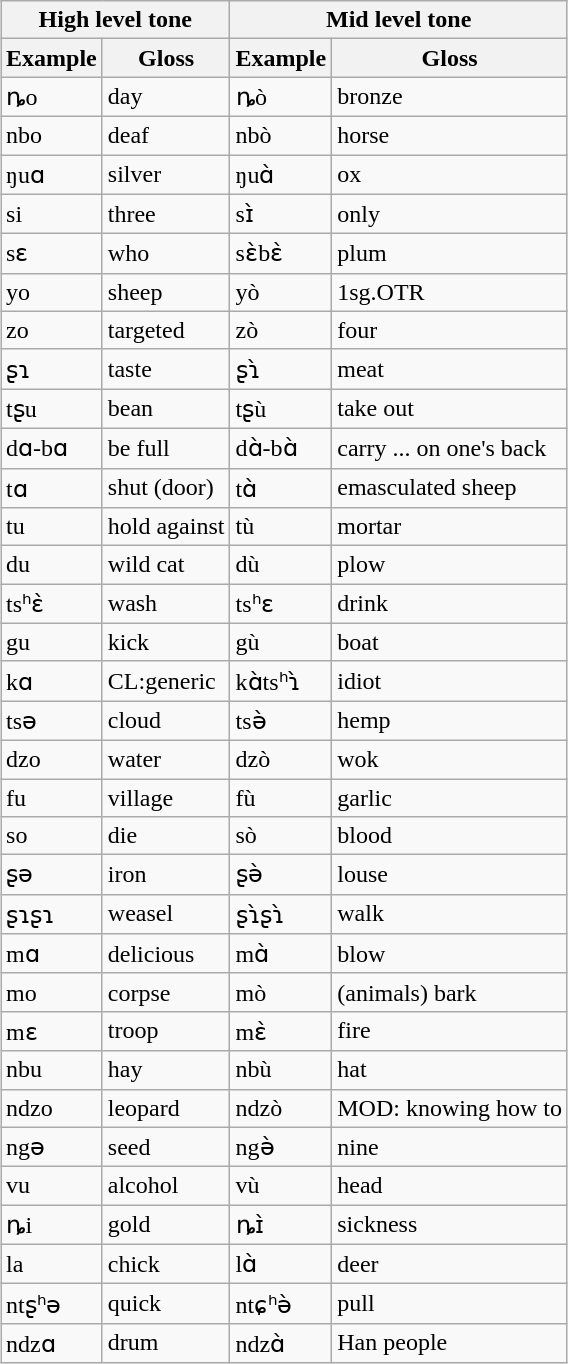<table class="wikitable" style="margin:auto">
<tr>
<th colspan="2">High level tone</th>
<th colspan="2">Mid level tone</th>
</tr>
<tr>
<th>Example</th>
<th>Gloss</th>
<th>Example</th>
<th>Gloss</th>
</tr>
<tr>
<td>ȵo</td>
<td>day</td>
<td>ȵò</td>
<td>bronze</td>
</tr>
<tr>
<td>nbo</td>
<td>deaf</td>
<td>nbò</td>
<td>horse</td>
</tr>
<tr>
<td>ŋuɑ</td>
<td>silver</td>
<td>ŋuɑ̀</td>
<td>ox</td>
</tr>
<tr>
<td>si</td>
<td>three</td>
<td>sɪ̀</td>
<td>only</td>
</tr>
<tr>
<td>sɛ</td>
<td>who</td>
<td>sɛ̀bɛ̀</td>
<td>plum</td>
</tr>
<tr>
<td>yo</td>
<td>sheep</td>
<td>yò</td>
<td>1sg.OTR</td>
</tr>
<tr>
<td>zo</td>
<td>targeted</td>
<td>zò</td>
<td>four</td>
</tr>
<tr>
<td>ʂɿ</td>
<td>taste</td>
<td>ʂɿ̀</td>
<td>meat</td>
</tr>
<tr>
<td>tʂu</td>
<td>bean</td>
<td>tʂù</td>
<td>take out</td>
</tr>
<tr>
<td>dɑ-bɑ</td>
<td>be full</td>
<td>dɑ̀-bɑ̀</td>
<td>carry ... on one's back</td>
</tr>
<tr>
<td>tɑ</td>
<td>shut (door)</td>
<td>tɑ̀</td>
<td>emasculated sheep</td>
</tr>
<tr>
<td>tu</td>
<td>hold against</td>
<td>tù</td>
<td>mortar</td>
</tr>
<tr>
<td>du</td>
<td>wild cat</td>
<td>dù</td>
<td>plow</td>
</tr>
<tr>
<td>tsʰɛ̀</td>
<td>wash</td>
<td>tsʰɛ</td>
<td>drink</td>
</tr>
<tr>
<td>gu</td>
<td>kick</td>
<td>gù</td>
<td>boat</td>
</tr>
<tr>
<td>kɑ</td>
<td>CL:generic</td>
<td>kɑ̀tsʰɿ̀</td>
<td>idiot</td>
</tr>
<tr>
<td>tsə</td>
<td>cloud</td>
<td>tsə̀</td>
<td>hemp</td>
</tr>
<tr>
<td>dzo</td>
<td>water</td>
<td>dzò</td>
<td>wok</td>
</tr>
<tr>
<td>fu</td>
<td>village</td>
<td>fù</td>
<td>garlic</td>
</tr>
<tr>
<td>so</td>
<td>die</td>
<td>sò</td>
<td>blood</td>
</tr>
<tr>
<td>ʂə</td>
<td>iron</td>
<td>ʂə̀</td>
<td>louse</td>
</tr>
<tr>
<td>ʂɿʂɿ</td>
<td>weasel</td>
<td>ʂɿ̀ʂɿ̀</td>
<td>walk</td>
</tr>
<tr>
<td>mɑ</td>
<td>delicious</td>
<td>mɑ̀</td>
<td>blow</td>
</tr>
<tr>
<td>mo</td>
<td>corpse</td>
<td>mò</td>
<td>(animals) bark</td>
</tr>
<tr>
<td>mɛ</td>
<td>troop</td>
<td>mɛ̀</td>
<td>fire</td>
</tr>
<tr>
<td>nbu</td>
<td>hay</td>
<td>nbù</td>
<td>hat</td>
</tr>
<tr>
<td>ndzo</td>
<td>leopard</td>
<td>ndzò</td>
<td>MOD: knowing how to</td>
</tr>
<tr>
<td>ngə</td>
<td>seed</td>
<td>ngə̀</td>
<td>nine</td>
</tr>
<tr>
<td>vu</td>
<td>alcohol</td>
<td>vù</td>
<td>head</td>
</tr>
<tr>
<td>ȵi</td>
<td>gold</td>
<td>ȵɪ̀</td>
<td>sickness</td>
</tr>
<tr>
<td>la</td>
<td>chick</td>
<td>lɑ̀</td>
<td>deer</td>
</tr>
<tr>
<td>ntʂʰə</td>
<td>quick</td>
<td>ntɕʰə̀</td>
<td>pull</td>
</tr>
<tr>
<td>ndzɑ</td>
<td>drum</td>
<td>ndzɑ̀</td>
<td>Han people</td>
</tr>
</table>
